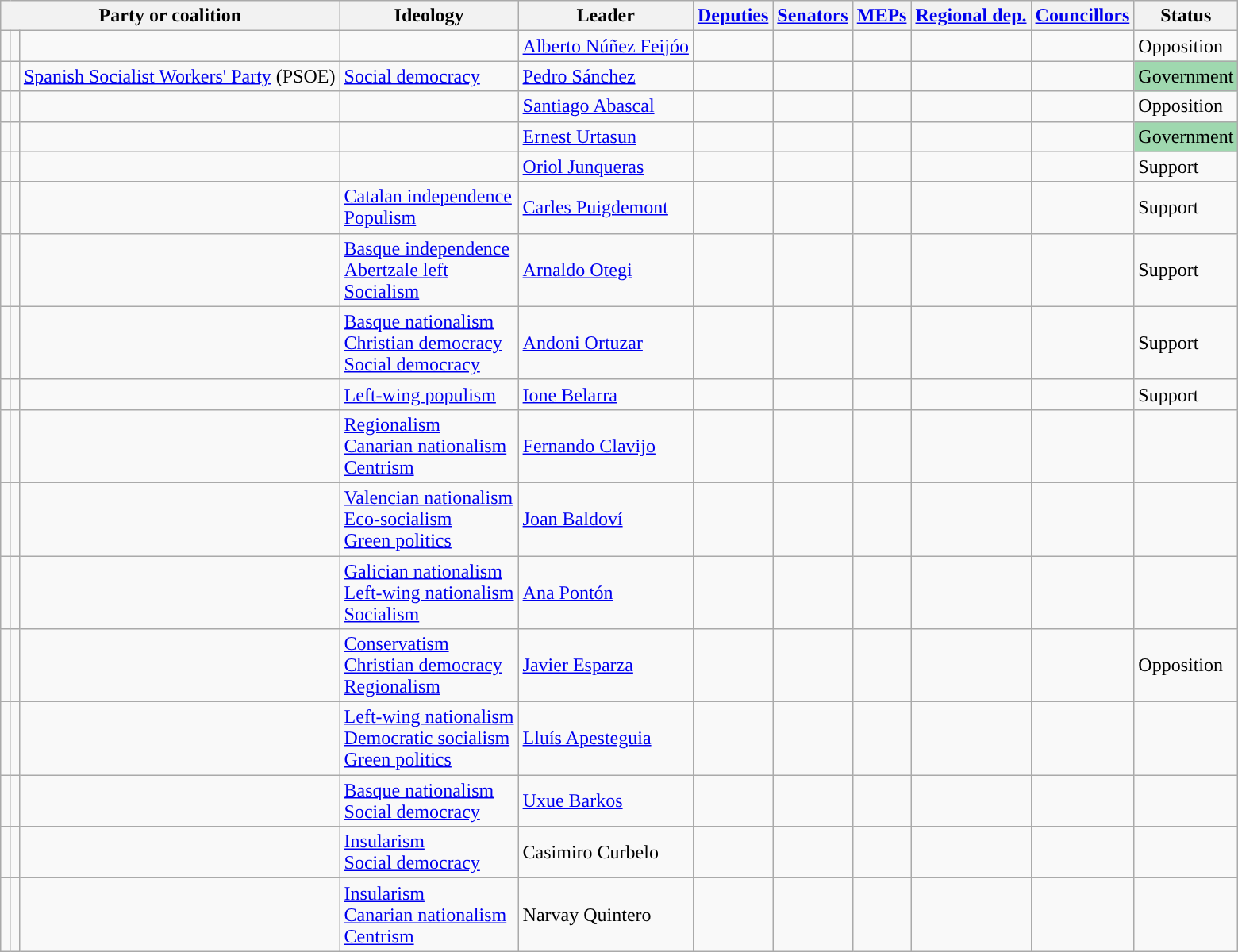<table class="wikitable sortable" style="font-size:100%">
<tr>
<th colspan="3">Party or coalition</th>
<th>Ideology</th>
<th>Leader</th>
<th><a href='#'>Deputies</a></th>
<th><a href='#'>Senators</a></th>
<th><a href='#'>MEPs</a></th>
<th><a href='#'>Regional dep.</a></th>
<th><a href='#'>Councillors</a></th>
<th class="unsortable">Status</th>
</tr>
<tr>
<td width="1"></td>
<td></td>
<td></td>
<td></td>
<td><a href='#'>Alberto Núñez Feijóo</a></td>
<td></td>
<td></td>
<td></td>
<td></td>
<td></td>
<td>Opposition</td>
</tr>
<tr>
<td></td>
<td></td>
<td><a href='#'>Spanish Socialist Workers' Party</a> (PSOE)<br></td>
<td><a href='#'>Social democracy</a></td>
<td><a href='#'>Pedro Sánchez</a></td>
<td></td>
<td></td>
<td></td>
<td></td>
<td></td>
<td style="background:#9fd8af">Government</td>
</tr>
<tr>
<td></td>
<td></td>
<td></td>
<td></td>
<td><a href='#'>Santiago Abascal</a></td>
<td></td>
<td></td>
<td></td>
<td></td>
<td></td>
<td>Opposition</td>
</tr>
<tr>
<td></td>
<td></td>
<td></td>
<td></td>
<td><a href='#'>Ernest Urtasun</a></td>
<td></td>
<td></td>
<td></td>
<td></td>
<td></td>
<td style="background:#9fd8af">Government</td>
</tr>
<tr>
<td></td>
<td></td>
<td></td>
<td></td>
<td><a href='#'>Oriol Junqueras</a></td>
<td></td>
<td></td>
<td></td>
<td></td>
<td></td>
<td>Support</td>
</tr>
<tr>
<td></td>
<td></td>
<td></td>
<td><a href='#'>Catalan independence</a><br><a href='#'>Populism</a></td>
<td><a href='#'>Carles Puigdemont</a></td>
<td></td>
<td></td>
<td></td>
<td></td>
<td></td>
<td>Support</td>
</tr>
<tr>
<td></td>
<td></td>
<td></td>
<td><a href='#'>Basque independence</a><br><a href='#'>Abertzale left</a><br><a href='#'>Socialism</a></td>
<td><a href='#'>Arnaldo Otegi</a></td>
<td></td>
<td></td>
<td></td>
<td></td>
<td></td>
<td>Support</td>
</tr>
<tr>
<td></td>
<td></td>
<td></td>
<td><a href='#'>Basque nationalism</a><br><a href='#'>Christian democracy</a><br><a href='#'>Social democracy</a></td>
<td><a href='#'>Andoni Ortuzar</a></td>
<td></td>
<td></td>
<td></td>
<td></td>
<td></td>
<td>Support</td>
</tr>
<tr>
<td></td>
<td></td>
<td></td>
<td><a href='#'>Left-wing populism</a></td>
<td><a href='#'>Ione Belarra</a></td>
<td></td>
<td></td>
<td></td>
<td></td>
<td></td>
<td>Support</td>
</tr>
<tr>
<td></td>
<td></td>
<td></td>
<td><a href='#'>Regionalism</a><br><a href='#'>Canarian nationalism</a><br><a href='#'>Centrism</a></td>
<td><a href='#'>Fernando Clavijo</a></td>
<td></td>
<td></td>
<td></td>
<td></td>
<td></td>
<td></td>
</tr>
<tr>
<td></td>
<td></td>
<td></td>
<td><a href='#'>Valencian nationalism</a><br><a href='#'>Eco-socialism</a><br><a href='#'>Green politics</a></td>
<td><a href='#'>Joan Baldoví</a></td>
<td></td>
<td></td>
<td></td>
<td></td>
<td></td>
<td></td>
</tr>
<tr>
<td></td>
<td></td>
<td></td>
<td><a href='#'>Galician nationalism</a><br><a href='#'>Left-wing nationalism</a><br><a href='#'>Socialism</a></td>
<td><a href='#'>Ana Pontón</a></td>
<td></td>
<td></td>
<td></td>
<td></td>
<td></td>
<td></td>
</tr>
<tr>
<td></td>
<td></td>
<td></td>
<td><a href='#'>Conservatism</a><br><a href='#'>Christian democracy</a><br><a href='#'>Regionalism</a></td>
<td><a href='#'>Javier Esparza</a></td>
<td></td>
<td></td>
<td></td>
<td></td>
<td></td>
<td>Opposition</td>
</tr>
<tr>
<td></td>
<td></td>
<td></td>
<td><a href='#'>Left-wing nationalism</a><br><a href='#'>Democratic socialism</a><br><a href='#'>Green politics</a></td>
<td><a href='#'>Lluís Apesteguia</a></td>
<td></td>
<td></td>
<td></td>
<td></td>
<td></td>
<td></td>
</tr>
<tr>
<td></td>
<td></td>
<td></td>
<td><a href='#'>Basque nationalism</a><br><a href='#'>Social democracy</a></td>
<td><a href='#'>Uxue Barkos</a></td>
<td></td>
<td></td>
<td></td>
<td></td>
<td></td>
<td></td>
</tr>
<tr>
<td></td>
<td></td>
<td></td>
<td><a href='#'>Insularism</a><br><a href='#'>Social democracy</a></td>
<td>Casimiro Curbelo</td>
<td></td>
<td></td>
<td></td>
<td></td>
<td></td>
<td></td>
</tr>
<tr>
<td></td>
<td></td>
<td></td>
<td><a href='#'>Insularism</a><br><a href='#'>Canarian nationalism</a><br><a href='#'>Centrism</a></td>
<td>Narvay Quintero</td>
<td></td>
<td></td>
<td></td>
<td></td>
<td></td>
<td></td>
</tr>
</table>
